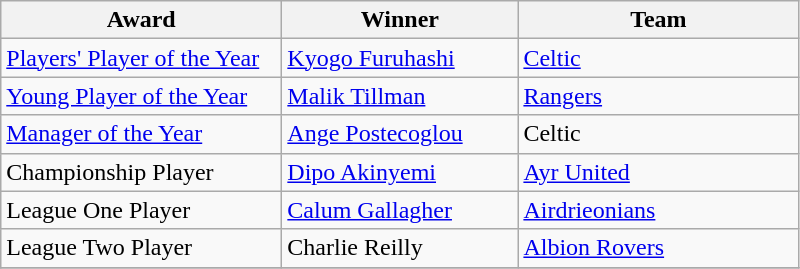<table class="wikitable">
<tr>
<th width=180>Award</th>
<th width=150>Winner</th>
<th width=180>Team</th>
</tr>
<tr>
<td><a href='#'>Players' Player of the Year</a></td>
<td><a href='#'>Kyogo Furuhashi</a></td>
<td><a href='#'>Celtic</a></td>
</tr>
<tr>
<td><a href='#'>Young Player of the Year</a></td>
<td><a href='#'>Malik Tillman</a></td>
<td><a href='#'>Rangers</a></td>
</tr>
<tr>
<td><a href='#'>Manager of the Year</a></td>
<td><a href='#'>Ange Postecoglou</a></td>
<td>Celtic</td>
</tr>
<tr>
<td>Championship Player</td>
<td><a href='#'>Dipo Akinyemi</a></td>
<td><a href='#'>Ayr United</a></td>
</tr>
<tr>
<td>League One Player</td>
<td><a href='#'>Calum Gallagher</a></td>
<td><a href='#'>Airdrieonians</a></td>
</tr>
<tr>
<td>League Two Player</td>
<td>Charlie Reilly</td>
<td><a href='#'>Albion Rovers</a></td>
</tr>
<tr>
</tr>
</table>
